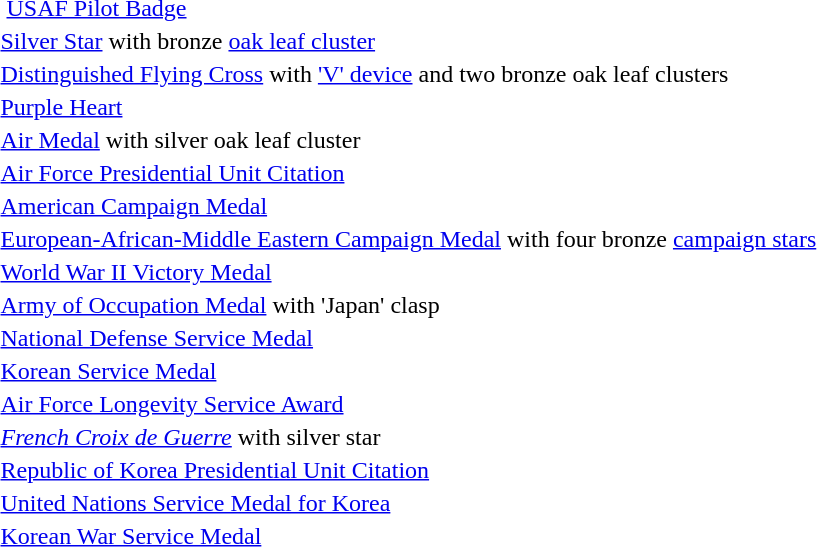<table>
<tr>
<td colspan="2">  <a href='#'>USAF Pilot Badge</a></td>
</tr>
<tr>
<td></td>
<td><a href='#'>Silver Star</a> with bronze <a href='#'>oak leaf cluster</a></td>
</tr>
<tr>
<td></td>
<td><a href='#'>Distinguished Flying Cross</a> with <a href='#'>'V' device</a> and two bronze oak leaf clusters</td>
</tr>
<tr>
<td></td>
<td><a href='#'>Purple Heart</a></td>
</tr>
<tr>
<td></td>
<td><a href='#'>Air Medal</a> with silver oak leaf cluster</td>
</tr>
<tr>
<td></td>
<td><a href='#'>Air Force Presidential Unit Citation</a></td>
</tr>
<tr>
<td></td>
<td><a href='#'>American Campaign Medal</a></td>
</tr>
<tr>
<td></td>
<td><a href='#'>European-African-Middle Eastern Campaign Medal</a> with four bronze <a href='#'>campaign stars</a></td>
</tr>
<tr>
<td></td>
<td><a href='#'>World War II Victory Medal</a></td>
</tr>
<tr>
<td></td>
<td><a href='#'>Army of Occupation Medal</a> with 'Japan' clasp</td>
</tr>
<tr>
<td></td>
<td><a href='#'>National Defense Service Medal</a></td>
</tr>
<tr>
<td></td>
<td><a href='#'>Korean Service Medal</a></td>
</tr>
<tr>
<td></td>
<td><a href='#'>Air Force Longevity Service Award</a></td>
</tr>
<tr>
<td></td>
<td><em><a href='#'>French Croix de Guerre</a></em> with silver star</td>
</tr>
<tr>
<td></td>
<td><a href='#'>Republic of Korea Presidential Unit Citation</a></td>
</tr>
<tr>
<td></td>
<td><a href='#'>United Nations Service Medal for Korea</a></td>
</tr>
<tr>
<td></td>
<td><a href='#'>Korean War Service Medal</a></td>
</tr>
</table>
